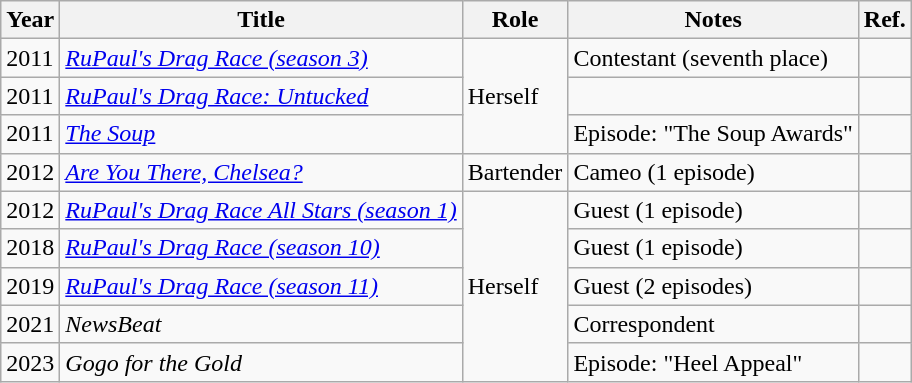<table class="wikitable">
<tr>
<th>Year</th>
<th>Title</th>
<th>Role</th>
<th>Notes</th>
<th>Ref.</th>
</tr>
<tr>
<td>2011</td>
<td><em><a href='#'>RuPaul's Drag Race (season 3)</a></em></td>
<td rowspan="3">Herself</td>
<td>Contestant (seventh place)</td>
<td></td>
</tr>
<tr>
<td>2011</td>
<td><em><a href='#'>RuPaul's Drag Race: Untucked</a></em></td>
<td></td>
<td></td>
</tr>
<tr>
<td>2011</td>
<td><em><a href='#'>The Soup</a></em></td>
<td>Episode: "The Soup Awards"</td>
<td></td>
</tr>
<tr>
<td>2012</td>
<td><em><a href='#'>Are You There, Chelsea?</a></em></td>
<td>Bartender</td>
<td>Cameo (1 episode)</td>
<td></td>
</tr>
<tr>
<td>2012</td>
<td><em><a href='#'>RuPaul's Drag Race All Stars (season 1)</a></em></td>
<td rowspan="5">Herself</td>
<td>Guest (1 episode)</td>
<td></td>
</tr>
<tr>
<td>2018</td>
<td><em><a href='#'>RuPaul's Drag Race (season 10)</a></em></td>
<td>Guest (1 episode)</td>
<td></td>
</tr>
<tr>
<td>2019</td>
<td><em><a href='#'>RuPaul's Drag Race (season 11)</a></em></td>
<td>Guest (2 episodes)</td>
<td></td>
</tr>
<tr>
<td>2021</td>
<td><em>NewsBeat</em></td>
<td>Correspondent</td>
<td style="text-align: center;"></td>
</tr>
<tr>
<td>2023</td>
<td><em>Gogo for the Gold</em></td>
<td>Episode: "Heel Appeal"</td>
<td></td>
</tr>
</table>
